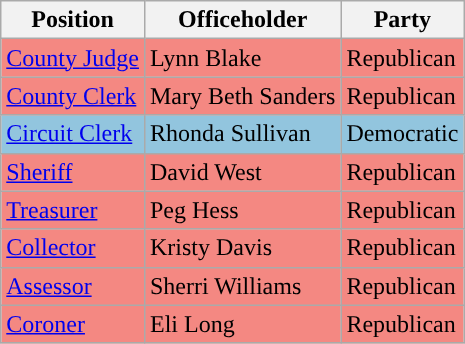<table class="wikitable mw-collapsible">
<tr>
<th>Position</th>
<th>Officeholder</th>
<th>Party</th>
</tr>
<tr style="background-color:#F48882;">
<td><a href='#'>County Judge</a></td>
<td>Lynn Blake</td>
<td>Republican</td>
</tr>
<tr style="background-color:#F48882;">
<td><a href='#'>County Clerk</a></td>
<td>Mary Beth Sanders</td>
<td>Republican</td>
</tr>
<tr style="background-color:#92C5DE;">
<td><a href='#'>Circuit Clerk</a></td>
<td>Rhonda Sullivan</td>
<td>Democratic</td>
</tr>
<tr style="background-color:#F48882;">
<td><a href='#'>Sheriff</a></td>
<td>David West</td>
<td>Republican</td>
</tr>
<tr style="background-color:#F48882;">
<td><a href='#'>Treasurer</a></td>
<td>Peg Hess</td>
<td>Republican</td>
</tr>
<tr style="background-color:#F48882;">
<td><a href='#'>Collector</a></td>
<td>Kristy Davis</td>
<td>Republican</td>
</tr>
<tr style="background-color:#F48882;">
<td><a href='#'>Assessor</a></td>
<td>Sherri Williams</td>
<td>Republican</td>
</tr>
<tr style="background-color:#F48882;">
<td><a href='#'>Coroner</a></td>
<td>Eli Long</td>
<td>Republican</td>
</tr>
</table>
